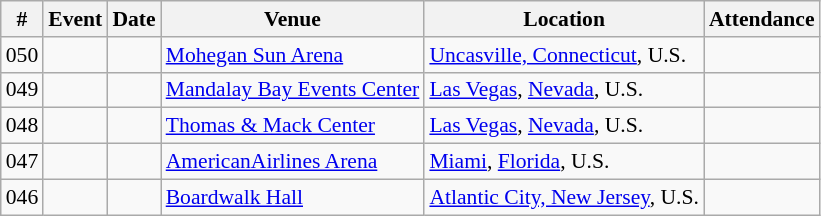<table class="sortable wikitable succession-box" style="font-size:90%;">
<tr>
<th scope="col">#</th>
<th scope="col">Event</th>
<th scope="col">Date</th>
<th scope="col">Venue</th>
<th scope="col">Location</th>
<th scope="col">Attendance</th>
</tr>
<tr>
<td>050</td>
<td></td>
<td></td>
<td><a href='#'>Mohegan Sun Arena</a></td>
<td><a href='#'>Uncasville, Connecticut</a>, U.S.</td>
<td></td>
</tr>
<tr>
<td>049</td>
<td></td>
<td></td>
<td><a href='#'>Mandalay Bay Events Center</a></td>
<td><a href='#'>Las Vegas</a>, <a href='#'>Nevada</a>, U.S.</td>
<td></td>
</tr>
<tr>
<td>048</td>
<td></td>
<td></td>
<td><a href='#'>Thomas & Mack Center</a></td>
<td><a href='#'>Las Vegas</a>, <a href='#'>Nevada</a>, U.S.</td>
<td></td>
</tr>
<tr>
<td>047</td>
<td></td>
<td></td>
<td><a href='#'>AmericanAirlines Arena</a></td>
<td><a href='#'>Miami</a>, <a href='#'>Florida</a>, U.S.</td>
<td></td>
</tr>
<tr>
<td>046</td>
<td></td>
<td></td>
<td><a href='#'>Boardwalk Hall</a></td>
<td><a href='#'>Atlantic City, New Jersey</a>, U.S.</td>
<td></td>
</tr>
</table>
